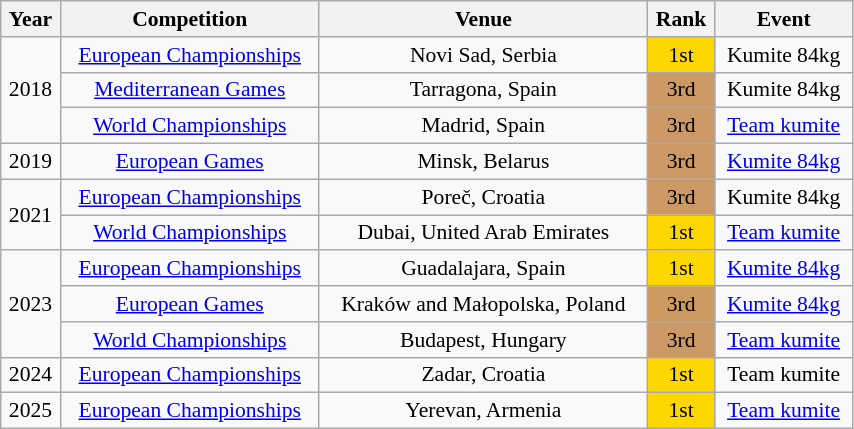<table class="wikitable sortable" width=45% style="font-size:90%; text-align:center;">
<tr>
<th>Year</th>
<th>Competition</th>
<th>Venue</th>
<th>Rank</th>
<th>Event</th>
</tr>
<tr>
<td rowspan=3>2018</td>
<td><a href='#'>European Championships</a></td>
<td>Novi Sad, Serbia</td>
<td bgcolor="gold">1st</td>
<td>Kumite 84kg</td>
</tr>
<tr>
<td><a href='#'>Mediterranean Games</a></td>
<td>Tarragona, Spain</td>
<td bgcolor="cc9966">3rd</td>
<td>Kumite 84kg</td>
</tr>
<tr>
<td><a href='#'>World Championships</a></td>
<td>Madrid, Spain</td>
<td bgcolor="cc9966">3rd</td>
<td><a href='#'>Team kumite</a></td>
</tr>
<tr>
<td>2019</td>
<td><a href='#'>European Games</a></td>
<td>Minsk, Belarus</td>
<td bgcolor="cc9966">3rd</td>
<td><a href='#'>Kumite 84kg</a></td>
</tr>
<tr>
<td rowspan=2>2021</td>
<td><a href='#'>European Championships</a></td>
<td>Poreč, Croatia</td>
<td bgcolor="cc9966">3rd</td>
<td>Kumite 84kg</td>
</tr>
<tr>
<td><a href='#'>World Championships</a></td>
<td>Dubai, United Arab Emirates</td>
<td bgcolor="gold">1st</td>
<td><a href='#'>Team kumite</a></td>
</tr>
<tr>
<td rowspan=3>2023</td>
<td><a href='#'>European Championships</a></td>
<td>Guadalajara, Spain</td>
<td bgcolor="gold">1st</td>
<td><a href='#'>Kumite 84kg</a></td>
</tr>
<tr>
<td><a href='#'>European Games</a></td>
<td>Kraków and Małopolska, Poland</td>
<td bgcolor="cc996">3rd</td>
<td><a href='#'>Kumite 84kg</a></td>
</tr>
<tr>
<td><a href='#'>World Championships</a></td>
<td>Budapest, Hungary</td>
<td bgcolor="cc9966">3rd</td>
<td><a href='#'>Team kumite</a></td>
</tr>
<tr>
<td>2024</td>
<td><a href='#'>European Championships</a></td>
<td>Zadar, Croatia</td>
<td bgcolor="gold">1st</td>
<td>Team kumite</td>
</tr>
<tr>
<td>2025</td>
<td><a href='#'>European Championships</a></td>
<td>Yerevan, Armenia</td>
<td bgcolor="gold">1st</td>
<td><a href='#'>Team kumite</a></td>
</tr>
</table>
